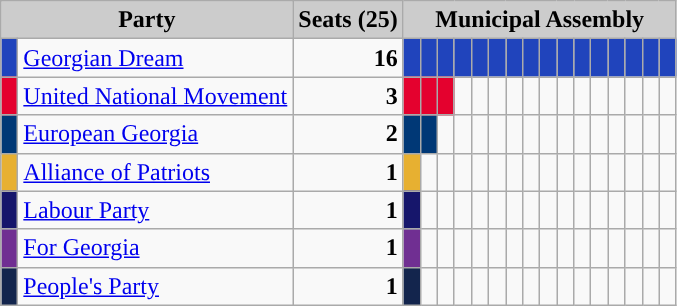<table class="wikitable">
<tr>
<th style="background:#ccc" colspan="2">Party</th>
<th style="background:#ccc">Seats (25)</th>
<th style="background:#ccc" colspan="20">Municipal Assembly</th>
</tr>
<tr>
<td style="background-color: #2044BC"> </td>
<td><a href='#'>Georgian Dream</a></td>
<td style="text-align: right"><strong>16</strong></td>
<td style="background-color: #2044BC"></td>
<td style="background-color: #2044BC"> </td>
<td style="background-color: #2044BC"> </td>
<td style="background-color: #2044BC"> </td>
<td style="background-color: #2044BC"> </td>
<td style="background-color: #2044BC"> </td>
<td style="background-color: #2044BC"> </td>
<td style="background-color: #2044BC"> </td>
<td style="background-color: #2044BC"> </td>
<td style="background-color: #2044BC"> </td>
<td style="background-color: #2044BC"> </td>
<td style="background-color: #2044BC"> </td>
<td style="background-color: #2044BC"> </td>
<td style="background-color: #2044BC"> </td>
<td style="background-color: #2044BC"> </td>
<td style="background-color: #2044BC"> </td>
</tr>
<tr>
<td style="background-color: #e4012e"> </td>
<td><a href='#'>United National Movement</a></td>
<td style="text-align: right"><strong>3</strong></td>
<td style="background-color: #e4012e"> </td>
<td style="background-color: #e4012e"> </td>
<td style="background-color: #e4012e"> </td>
<td> </td>
<td> </td>
<td> </td>
<td> </td>
<td> </td>
<td> </td>
<td> </td>
<td> </td>
<td> </td>
<td> </td>
<td> </td>
<td> </td>
<td> </td>
</tr>
<tr>
<td style="background-color: #003876"> </td>
<td><a href='#'>European Georgia</a></td>
<td style="text-align: right"><strong>2</strong></td>
<td style="background-color: #003876"> </td>
<td style="background-color: #003876"> </td>
<td> </td>
<td> </td>
<td> </td>
<td> </td>
<td> </td>
<td> </td>
<td> </td>
<td> </td>
<td> </td>
<td> </td>
<td> </td>
<td> </td>
<td> </td>
<td> </td>
</tr>
<tr>
<td style="background-color: #e7b031 "> </td>
<td><a href='#'>Alliance of Patriots</a></td>
<td style="text-align: right"><strong>1</strong></td>
<td style="background-color: #e7b031 "> </td>
<td> </td>
<td> </td>
<td> </td>
<td> </td>
<td> </td>
<td> </td>
<td> </td>
<td> </td>
<td> </td>
<td> </td>
<td> </td>
<td> </td>
<td> </td>
<td> </td>
<td> </td>
</tr>
<tr>
<td style="background-color: #16166b  "> </td>
<td><a href='#'>Labour Party</a></td>
<td style="text-align: right"><strong>1</strong></td>
<td style="background-color: #16166b "> </td>
<td> </td>
<td> </td>
<td> </td>
<td> </td>
<td> </td>
<td> </td>
<td> </td>
<td> </td>
<td> </td>
<td> </td>
<td> </td>
<td> </td>
<td> </td>
<td> </td>
<td> </td>
</tr>
<tr>
<td style="background-color: #702F92"> </td>
<td><a href='#'>For Georgia</a></td>
<td style="text-align: right"><strong>1</strong></td>
<td style="background-color: #702F92"> </td>
<td> </td>
<td> </td>
<td> </td>
<td> </td>
<td> </td>
<td> </td>
<td> </td>
<td> </td>
<td> </td>
<td> </td>
<td> </td>
<td> </td>
<td> </td>
<td> </td>
<td> </td>
</tr>
<tr>
<td style="background-color: #13254d"> </td>
<td><a href='#'>People's Party</a></td>
<td style="text-align: right"><strong>1</strong></td>
<td style="background-color: #13254d"> </td>
<td> </td>
<td> </td>
<td> </td>
<td> </td>
<td> </td>
<td> </td>
<td> </td>
<td> </td>
<td> </td>
<td> </td>
<td> </td>
<td> </td>
<td> </td>
<td> </td>
<td> </td>
</tr>
</table>
